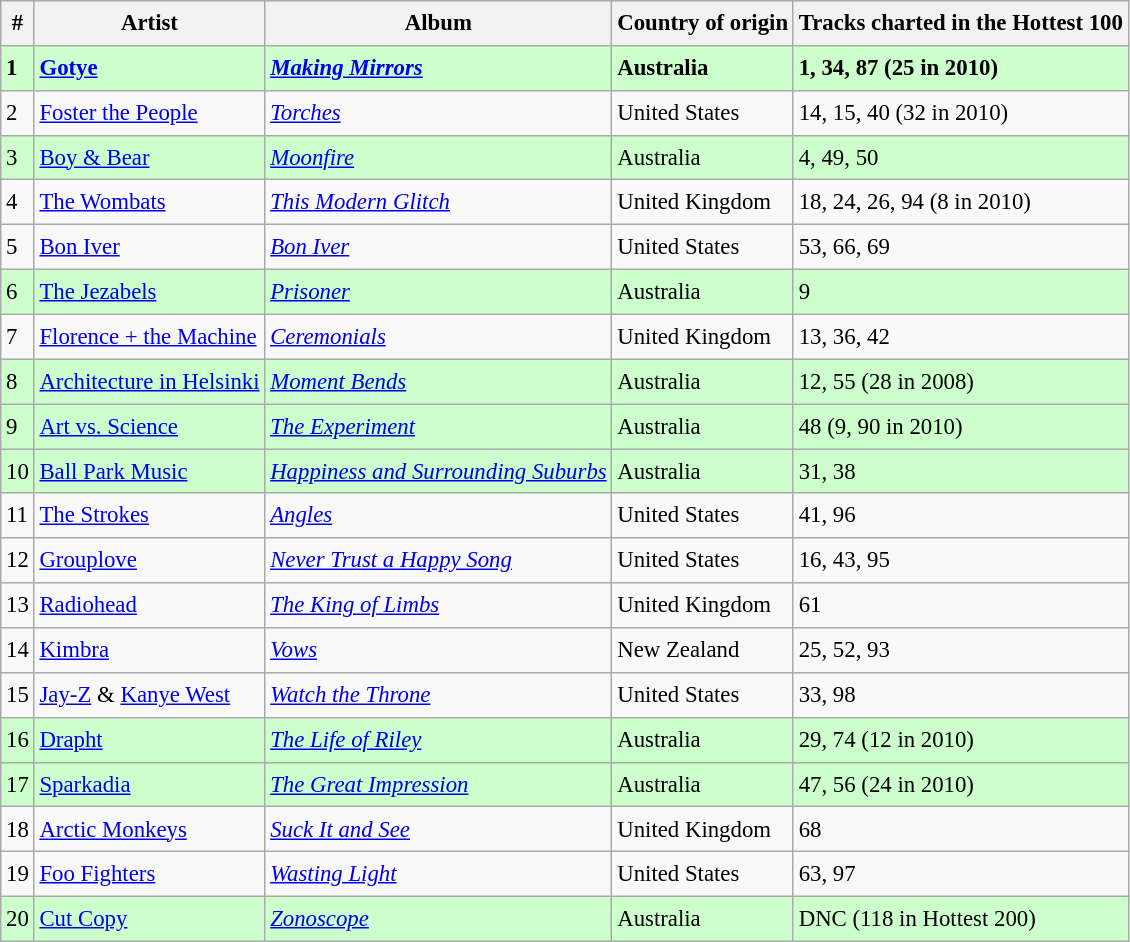<table class="wikitable sortable" style="font-size:0.95em;line-height:1.5em;">
<tr>
<th>#</th>
<th>Artist</th>
<th>Album</th>
<th>Country of origin</th>
<th>Tracks charted in the Hottest 100</th>
</tr>
<tr style="background:#ccffcc">
<td><strong>1</strong></td>
<td><strong><a href='#'>Gotye</a></strong></td>
<td><strong><em><a href='#'>Making Mirrors</a></em></strong></td>
<td><strong>Australia</strong></td>
<td><strong>1, 34, 87 (25 in 2010)</strong></td>
</tr>
<tr>
<td>2</td>
<td><a href='#'>Foster the People</a></td>
<td><em><a href='#'>Torches</a></em></td>
<td>United States</td>
<td>14, 15, 40 (32 in 2010)</td>
</tr>
<tr style="background:#ccffcc">
<td>3</td>
<td><a href='#'>Boy & Bear</a></td>
<td><em><a href='#'>Moonfire</a></em></td>
<td>Australia</td>
<td>4, 49, 50</td>
</tr>
<tr>
<td>4</td>
<td><a href='#'>The Wombats</a></td>
<td><em><a href='#'>This Modern Glitch</a></em></td>
<td>United Kingdom</td>
<td>18, 24, 26, 94 (8 in 2010)</td>
</tr>
<tr>
<td>5</td>
<td><a href='#'>Bon Iver</a></td>
<td><em><a href='#'>Bon Iver</a></em></td>
<td>United States</td>
<td>53, 66, 69</td>
</tr>
<tr style="background:#ccffcc">
<td>6</td>
<td><a href='#'>The Jezabels</a></td>
<td><em><a href='#'>Prisoner</a></em></td>
<td>Australia</td>
<td>9</td>
</tr>
<tr>
<td>7</td>
<td><a href='#'>Florence + the Machine</a></td>
<td><em><a href='#'>Ceremonials</a></em></td>
<td>United Kingdom</td>
<td>13, 36, 42</td>
</tr>
<tr style="background:#ccffcc">
<td>8</td>
<td><a href='#'>Architecture in Helsinki</a></td>
<td><em><a href='#'>Moment Bends</a></em></td>
<td>Australia</td>
<td>12, 55 (28 in 2008)</td>
</tr>
<tr style="background:#ccffcc">
<td>9</td>
<td><a href='#'>Art vs. Science</a></td>
<td><em><a href='#'>The Experiment</a></em></td>
<td>Australia</td>
<td>48 (9, 90 in 2010)</td>
</tr>
<tr style="background:#ccffcc">
<td>10</td>
<td><a href='#'>Ball Park Music</a></td>
<td><em><a href='#'>Happiness and Surrounding Suburbs</a></em></td>
<td>Australia</td>
<td>31, 38</td>
</tr>
<tr>
<td>11</td>
<td><a href='#'>The Strokes</a></td>
<td><em><a href='#'>Angles</a></em></td>
<td>United States</td>
<td>41, 96</td>
</tr>
<tr>
<td>12</td>
<td><a href='#'>Grouplove</a></td>
<td><em><a href='#'>Never Trust a Happy Song</a></em></td>
<td>United States</td>
<td>16, 43, 95</td>
</tr>
<tr>
<td>13</td>
<td><a href='#'>Radiohead</a></td>
<td><em><a href='#'>The King of Limbs</a></em></td>
<td>United Kingdom</td>
<td>61</td>
</tr>
<tr>
<td>14</td>
<td><a href='#'>Kimbra</a></td>
<td><em><a href='#'>Vows</a></em></td>
<td>New Zealand</td>
<td>25, 52, 93</td>
</tr>
<tr>
<td>15</td>
<td><a href='#'>Jay-Z</a> & <a href='#'>Kanye West</a></td>
<td><em><a href='#'>Watch the Throne</a></em></td>
<td>United States</td>
<td>33, 98</td>
</tr>
<tr style="background:#ccffcc">
<td>16</td>
<td><a href='#'>Drapht</a></td>
<td><em><a href='#'>The Life of Riley</a></em></td>
<td>Australia</td>
<td>29, 74 (12 in 2010)</td>
</tr>
<tr style="background:#ccffcc">
<td>17</td>
<td><a href='#'>Sparkadia</a></td>
<td><em><a href='#'>The Great Impression</a></em></td>
<td>Australia</td>
<td>47, 56 (24 in 2010)</td>
</tr>
<tr>
<td>18</td>
<td><a href='#'>Arctic Monkeys</a></td>
<td><em><a href='#'>Suck It and See</a></em></td>
<td>United Kingdom</td>
<td>68</td>
</tr>
<tr>
<td>19</td>
<td><a href='#'>Foo Fighters</a></td>
<td><em><a href='#'>Wasting Light</a></em></td>
<td>United States</td>
<td>63, 97</td>
</tr>
<tr style="background:#ccffcc">
<td>20</td>
<td><a href='#'>Cut Copy</a></td>
<td><em><a href='#'>Zonoscope</a></em></td>
<td>Australia</td>
<td>DNC (118 in Hottest 200)</td>
</tr>
</table>
